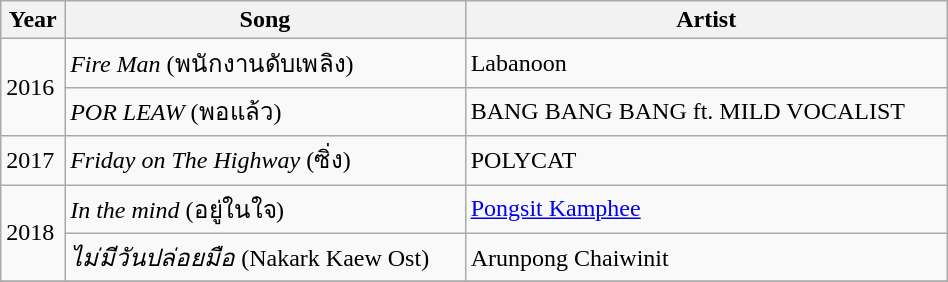<table class="wikitable" width = 50%>
<tr>
<th>Year</th>
<th>Song</th>
<th>Artist</th>
</tr>
<tr>
<td rowspan = "2">2016</td>
<td><em>Fire Man</em> (พนักงานดับเพลิง) </td>
<td>Labanoon</td>
</tr>
<tr>
<td><em>POR LEAW</em> (พอแล้ว) </td>
<td>BANG BANG BANG ft. MILD VOCALIST</td>
</tr>
<tr>
<td rowspan = "1">2017</td>
<td><em>Friday on The Highway</em> (ซิ่ง)</td>
<td>POLYCAT</td>
</tr>
<tr>
<td rowspan = "2">2018</td>
<td><em>In the mind</em> (อยู่ในใจ)</td>
<td><a href='#'>Pongsit Kamphee</a></td>
</tr>
<tr>
<td><em>ไม่มีวันปล่อยมือ</em> (Nakark Kaew Ost)</td>
<td>Arunpong Chaiwinit</td>
</tr>
<tr>
</tr>
</table>
